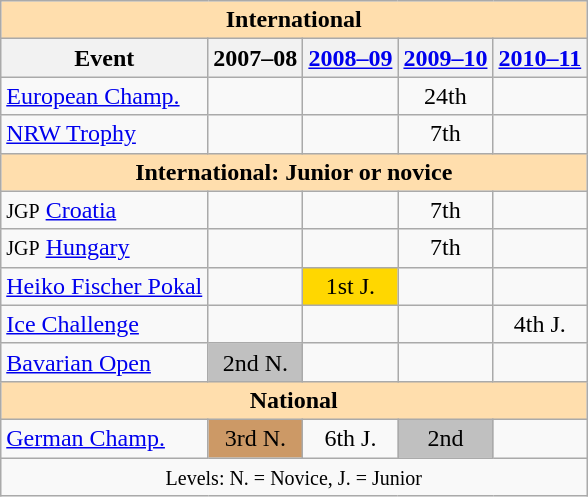<table class="wikitable" style="text-align:center">
<tr>
<th style="background-color: #ffdead; " colspan=5 align=center><strong>International</strong></th>
</tr>
<tr>
<th>Event</th>
<th>2007–08</th>
<th><a href='#'>2008–09</a></th>
<th><a href='#'>2009–10</a></th>
<th><a href='#'>2010–11</a></th>
</tr>
<tr>
<td align=left><a href='#'>European Champ.</a></td>
<td></td>
<td></td>
<td>24th</td>
<td></td>
</tr>
<tr>
<td align=left><a href='#'>NRW Trophy</a></td>
<td></td>
<td></td>
<td>7th</td>
<td></td>
</tr>
<tr>
<th style="background-color: #ffdead; " colspan=5 align=center><strong>International: Junior or novice</strong></th>
</tr>
<tr>
<td align=left><small>JGP</small> <a href='#'>Croatia</a></td>
<td></td>
<td></td>
<td>7th</td>
<td></td>
</tr>
<tr>
<td align=left><small>JGP</small> <a href='#'>Hungary</a></td>
<td></td>
<td></td>
<td>7th</td>
<td></td>
</tr>
<tr>
<td align=left><a href='#'>Heiko Fischer Pokal</a></td>
<td></td>
<td bgcolor=gold>1st J.</td>
<td></td>
<td></td>
</tr>
<tr>
<td align=left><a href='#'>Ice Challenge</a></td>
<td></td>
<td></td>
<td></td>
<td>4th J.</td>
</tr>
<tr>
<td align=left><a href='#'>Bavarian Open</a></td>
<td bgcolor=silver>2nd N.</td>
<td></td>
<td></td>
<td></td>
</tr>
<tr>
<th style="background-color: #ffdead; " colspan=5 align=center><strong>National</strong></th>
</tr>
<tr>
<td align=left><a href='#'>German Champ.</a></td>
<td bgcolor=cc9966>3rd N.</td>
<td>6th J.</td>
<td bgcolor=silver>2nd</td>
<td></td>
</tr>
<tr>
<td colspan=5 align=center><small> Levels: N. = Novice, J. = Junior </small></td>
</tr>
</table>
